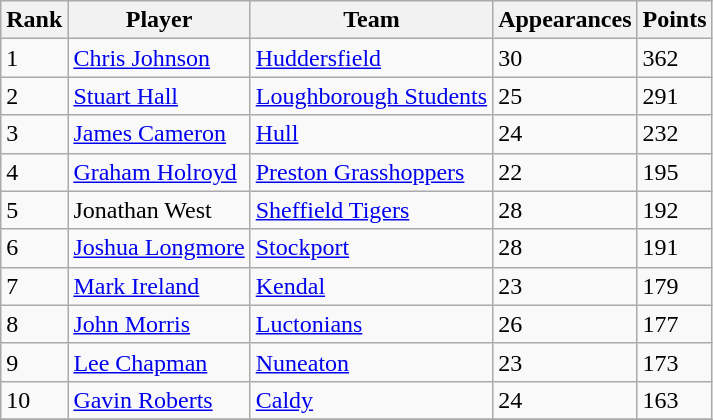<table class="wikitable">
<tr>
<th>Rank</th>
<th>Player</th>
<th>Team</th>
<th>Appearances</th>
<th>Points</th>
</tr>
<tr>
<td>1</td>
<td> <a href='#'>Chris Johnson</a></td>
<td><a href='#'>Huddersfield</a></td>
<td>30</td>
<td>362</td>
</tr>
<tr>
<td>2</td>
<td> <a href='#'>Stuart Hall</a></td>
<td><a href='#'>Loughborough Students</a></td>
<td>25</td>
<td>291</td>
</tr>
<tr>
<td>3</td>
<td> <a href='#'>James Cameron</a></td>
<td><a href='#'>Hull</a></td>
<td>24</td>
<td>232</td>
</tr>
<tr>
<td>4</td>
<td> <a href='#'>Graham Holroyd</a></td>
<td><a href='#'>Preston Grasshoppers</a></td>
<td>22</td>
<td>195</td>
</tr>
<tr>
<td>5</td>
<td> Jonathan West</td>
<td><a href='#'>Sheffield Tigers</a></td>
<td>28</td>
<td>192</td>
</tr>
<tr>
<td>6</td>
<td> <a href='#'>Joshua Longmore</a></td>
<td><a href='#'>Stockport</a></td>
<td>28</td>
<td>191</td>
</tr>
<tr>
<td>7</td>
<td> <a href='#'>Mark Ireland</a></td>
<td><a href='#'>Kendal</a></td>
<td>23</td>
<td>179</td>
</tr>
<tr>
<td>8</td>
<td> <a href='#'>John Morris</a></td>
<td><a href='#'>Luctonians</a></td>
<td>26</td>
<td>177</td>
</tr>
<tr>
<td>9</td>
<td> <a href='#'>Lee Chapman</a></td>
<td><a href='#'>Nuneaton</a></td>
<td>23</td>
<td>173</td>
</tr>
<tr>
<td>10</td>
<td> <a href='#'>Gavin Roberts</a></td>
<td><a href='#'>Caldy</a></td>
<td>24</td>
<td>163</td>
</tr>
<tr>
</tr>
</table>
